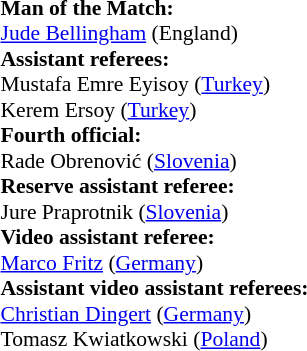<table style="width:50%;font-size:90%">
<tr>
<td><br><strong>Man of the Match:</strong>
<br><a href='#'>Jude Bellingham</a> (England)<br><strong>Assistant referees:</strong>
<br>Mustafa Emre Eyisoy (<a href='#'>Turkey</a>)
<br>Kerem Ersoy (<a href='#'>Turkey</a>)
<br><strong>Fourth official:</strong>
<br>Rade Obrenović (<a href='#'>Slovenia</a>)
<br><strong>Reserve assistant referee:</strong>
<br>Jure Praprotnik (<a href='#'>Slovenia</a>)
<br><strong>Video assistant referee:</strong>
<br><a href='#'>Marco Fritz</a> (<a href='#'>Germany</a>)
<br><strong>Assistant video assistant referees:</strong>
<br><a href='#'>Christian Dingert</a> (<a href='#'>Germany</a>)
<br>Tomasz Kwiatkowski (<a href='#'>Poland</a>)</td>
</tr>
</table>
